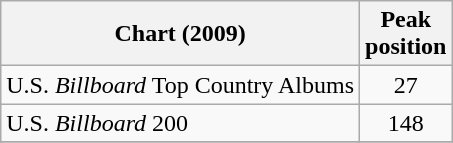<table class="wikitable">
<tr>
<th>Chart (2009)</th>
<th>Peak<br>position</th>
</tr>
<tr>
<td>U.S. <em>Billboard</em> Top Country Albums</td>
<td align="center">27</td>
</tr>
<tr>
<td>U.S. <em>Billboard</em> 200</td>
<td align="center">148</td>
</tr>
<tr>
</tr>
</table>
